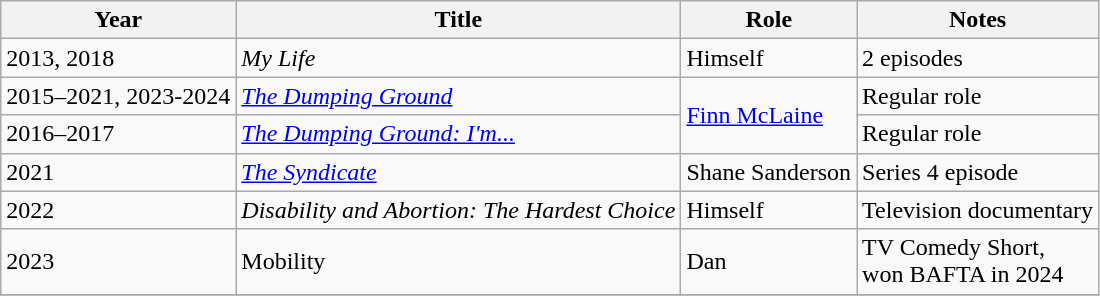<table class="wikitable">
<tr>
<th>Year</th>
<th>Title</th>
<th>Role</th>
<th>Notes</th>
</tr>
<tr>
<td>2013, 2018</td>
<td><em>My Life</em></td>
<td>Himself</td>
<td>2 episodes</td>
</tr>
<tr>
<td>2015–2021, 2023-2024</td>
<td><em><a href='#'>The Dumping Ground</a></em></td>
<td rowspan=2><a href='#'>Finn McLaine</a></td>
<td>Regular role</td>
</tr>
<tr>
<td>2016–2017</td>
<td><em><a href='#'>The Dumping Ground: I'm...</a></em></td>
<td>Regular role</td>
</tr>
<tr>
<td>2021</td>
<td><em><a href='#'>The Syndicate</a></em></td>
<td>Shane Sanderson</td>
<td>Series 4 episode</td>
</tr>
<tr>
<td>2022</td>
<td><em>Disability and Abortion: The Hardest Choice</em> </td>
<td>Himself</td>
<td>Television documentary</td>
</tr>
<tr>
<td>2023</td>
<td>Mobility</td>
<td>Dan</td>
<td>TV Comedy Short,<br>won BAFTA in 2024</td>
</tr>
<tr>
</tr>
</table>
